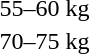<table>
<tr>
<td rowspan=2>55–60 kg</td>
<td rowspan=2></td>
<td rowspan=2></td>
<td></td>
</tr>
<tr>
<td></td>
</tr>
<tr>
<td rowspan=2>70–75 kg</td>
<td rowspan=2></td>
<td rowspan=2></td>
<td></td>
</tr>
<tr>
<td></td>
</tr>
</table>
